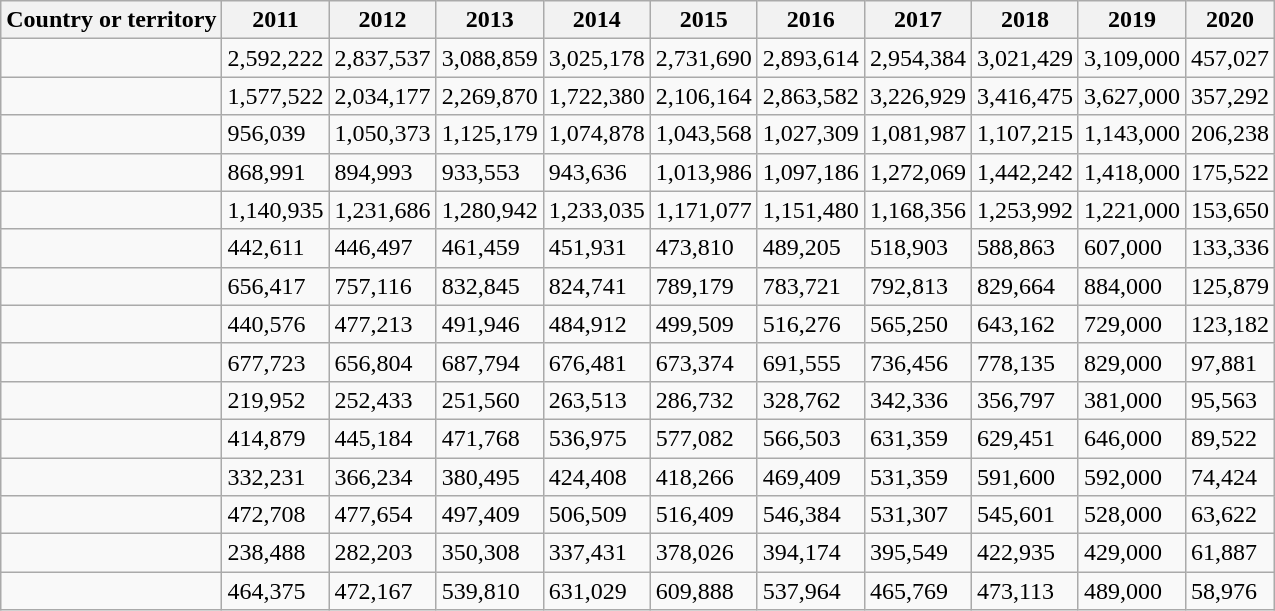<table class="wikitable sortable collapsible autocollapse static-row-numbers static-row-header-hash">
<tr>
<th>Country or territory</th>
<th>2011</th>
<th>2012</th>
<th>2013</th>
<th>2014</th>
<th>2015</th>
<th>2016</th>
<th>2017</th>
<th>2018</th>
<th>2019</th>
<th>2020</th>
</tr>
<tr>
<td></td>
<td>2,592,222</td>
<td>2,837,537</td>
<td>3,088,859</td>
<td>3,025,178</td>
<td>2,731,690</td>
<td>2,893,614</td>
<td>2,954,384</td>
<td>3,021,429</td>
<td>3,109,000</td>
<td>457,027</td>
</tr>
<tr>
<td></td>
<td>1,577,522</td>
<td>2,034,177</td>
<td>2,269,870</td>
<td>1,722,380</td>
<td>2,106,164</td>
<td>2,863,582</td>
<td>3,226,929</td>
<td>3,416,475</td>
<td>3,627,000</td>
<td>357,292</td>
</tr>
<tr>
<td></td>
<td>956,039</td>
<td>1,050,373</td>
<td>1,125,179</td>
<td>1,074,878</td>
<td>1,043,568</td>
<td>1,027,309</td>
<td>1,081,987</td>
<td>1,107,215</td>
<td>1,143,000</td>
<td>206,238</td>
</tr>
<tr>
<td></td>
<td>868,991</td>
<td>894,993</td>
<td>933,553</td>
<td>943,636</td>
<td>1,013,986</td>
<td>1,097,186</td>
<td>1,272,069</td>
<td>1,442,242</td>
<td>1,418,000</td>
<td>175,522</td>
</tr>
<tr>
<td></td>
<td>1,140,935</td>
<td>1,231,686</td>
<td>1,280,942</td>
<td>1,233,035</td>
<td>1,171,077</td>
<td>1,151,480</td>
<td>1,168,356</td>
<td>1,253,992</td>
<td>1,221,000</td>
<td>153,650</td>
</tr>
<tr>
<td></td>
<td>442,611</td>
<td>446,497</td>
<td>461,459</td>
<td>451,931</td>
<td>473,810</td>
<td>489,205</td>
<td>518,903</td>
<td>588,863</td>
<td>607,000</td>
<td>133,336</td>
</tr>
<tr>
<td></td>
<td>656,417</td>
<td>757,116</td>
<td>832,845</td>
<td>824,741</td>
<td>789,179</td>
<td>783,721</td>
<td>792,813</td>
<td>829,664</td>
<td>884,000</td>
<td>125,879</td>
</tr>
<tr>
<td></td>
<td>440,576</td>
<td>477,213</td>
<td>491,946</td>
<td>484,912</td>
<td>499,509</td>
<td>516,276</td>
<td>565,250</td>
<td>643,162</td>
<td>729,000</td>
<td>123,182</td>
</tr>
<tr>
<td></td>
<td>677,723</td>
<td>656,804</td>
<td>687,794</td>
<td>676,481</td>
<td>673,374</td>
<td>691,555</td>
<td>736,456</td>
<td>778,135</td>
<td>829,000</td>
<td>97,881</td>
</tr>
<tr>
<td></td>
<td>219,952</td>
<td>252,433</td>
<td>251,560</td>
<td>263,513</td>
<td>286,732</td>
<td>328,762</td>
<td>342,336</td>
<td>356,797</td>
<td>381,000</td>
<td>95,563</td>
</tr>
<tr>
<td></td>
<td>414,879</td>
<td>445,184</td>
<td>471,768</td>
<td>536,975</td>
<td>577,082</td>
<td>566,503</td>
<td>631,359</td>
<td>629,451</td>
<td>646,000</td>
<td>89,522</td>
</tr>
<tr>
<td></td>
<td>332,231</td>
<td>366,234</td>
<td>380,495</td>
<td>424,408</td>
<td>418,266</td>
<td>469,409</td>
<td>531,359</td>
<td>591,600</td>
<td>592,000</td>
<td>74,424</td>
</tr>
<tr>
<td></td>
<td>472,708</td>
<td>477,654</td>
<td>497,409</td>
<td>506,509</td>
<td>516,409</td>
<td>546,384</td>
<td>531,307</td>
<td>545,601</td>
<td>528,000</td>
<td>63,622</td>
</tr>
<tr>
<td></td>
<td>238,488</td>
<td>282,203</td>
<td>350,308</td>
<td>337,431</td>
<td>378,026</td>
<td>394,174</td>
<td>395,549</td>
<td>422,935</td>
<td>429,000</td>
<td>61,887</td>
</tr>
<tr>
<td></td>
<td>464,375</td>
<td>472,167</td>
<td>539,810</td>
<td>631,029</td>
<td>609,888</td>
<td>537,964</td>
<td>465,769</td>
<td>473,113</td>
<td>489,000</td>
<td>58,976</td>
</tr>
</table>
